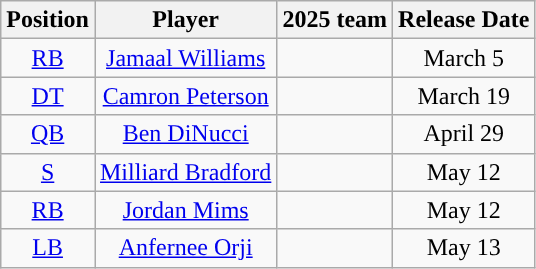<table class="wikitable" style="text-align:center">
<tr>
<th>Position</th>
<th>Player</th>
<th>2025 team</th>
<th>Release Date</th>
</tr>
<tr>
<td><a href='#'>RB</a></td>
<td><a href='#'>Jamaal Williams</a></td>
<td></td>
<td>March 5</td>
</tr>
<tr>
<td><a href='#'>DT</a></td>
<td><a href='#'>Camron Peterson</a></td>
<td></td>
<td>March 19</td>
</tr>
<tr>
<td><a href='#'>QB</a></td>
<td><a href='#'>Ben DiNucci</a></td>
<td></td>
<td>April 29</td>
</tr>
<tr>
<td><a href='#'>S</a></td>
<td><a href='#'>Milliard Bradford</a></td>
<td></td>
<td>May 12</td>
</tr>
<tr>
<td><a href='#'>RB</a></td>
<td><a href='#'>Jordan Mims</a></td>
<td></td>
<td>May 12</td>
</tr>
<tr>
<td><a href='#'>LB</a></td>
<td><a href='#'>Anfernee Orji</a></td>
<td></td>
<td>May 13</td>
</tr>
</table>
